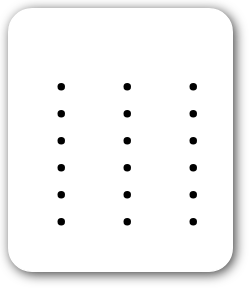<table style=" border-radius:1em; box-shadow: 0.1em 0.1em 0.5em rgba(0,0,0,0.75); background-color: white; border: 1px solid white; padding: 5px;">
<tr style="vertical-align:top;">
<td><br><ul><li></li><li></li><li></li><li></li><li></li><li></li></ul></td>
<td valign="top"><br><ul><li></li><li></li><li></li><li></li><li></li><li></li></ul></td>
<td valign="top"><br><ul><li></li><li></li><li></li><li></li><li></li><li></li></ul></td>
<td></td>
</tr>
</table>
